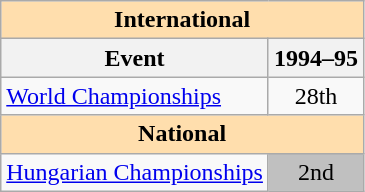<table class="wikitable" style="text-align:center">
<tr>
<th style="background-color: #ffdead; " colspan=2 align=center>International</th>
</tr>
<tr>
<th>Event</th>
<th>1994–95</th>
</tr>
<tr>
<td align=left><a href='#'>World Championships</a></td>
<td>28th</td>
</tr>
<tr>
<th style="background-color: #ffdead; " colspan=2 align=center>National</th>
</tr>
<tr>
<td align=left><a href='#'>Hungarian Championships</a></td>
<td bgcolor=silver>2nd</td>
</tr>
</table>
